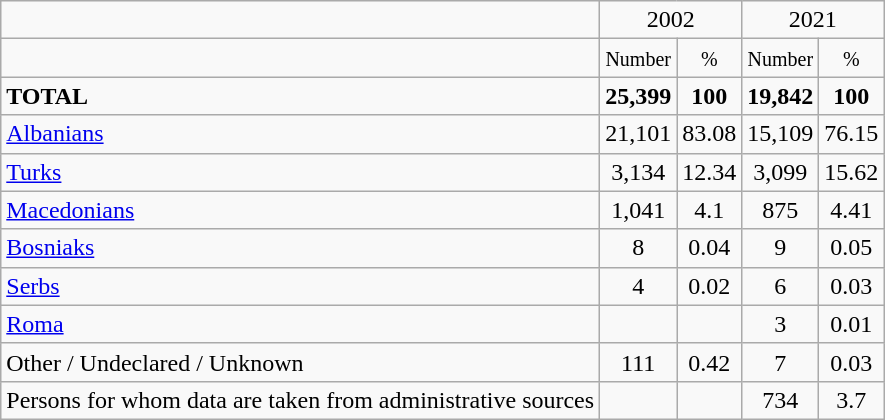<table class="wikitable">
<tr>
<td></td>
<td colspan="2" align="center">2002</td>
<td colspan="2" align="center">2021</td>
</tr>
<tr>
<td></td>
<td align="center"><small>Number</small></td>
<td align="center"><small>%</small></td>
<td align="center"><small>Number</small></td>
<td align="center"><small>%</small></td>
</tr>
<tr>
<td><strong>TOTAL</strong></td>
<td align="center"><strong>25,399</strong></td>
<td align="center"><strong>100</strong></td>
<td align="center"><strong>19,842</strong></td>
<td align="center"><strong>100</strong></td>
</tr>
<tr>
<td><a href='#'>Albanians</a></td>
<td align="center">21,101</td>
<td align="center">83.08</td>
<td align="center">15,109</td>
<td align="center">76.15</td>
</tr>
<tr>
<td><a href='#'>Turks</a></td>
<td align="center">3,134</td>
<td align="center">12.34</td>
<td align="center">3,099</td>
<td align="center">15.62</td>
</tr>
<tr>
<td><a href='#'>Macedonians</a></td>
<td align="center">1,041</td>
<td align="center">4.1</td>
<td align="center">875</td>
<td align="center">4.41</td>
</tr>
<tr>
<td><a href='#'>Bosniaks</a></td>
<td align="center">8</td>
<td align="center">0.04</td>
<td align="center">9</td>
<td align="center">0.05</td>
</tr>
<tr>
<td><a href='#'>Serbs</a></td>
<td align="center">4</td>
<td align="center">0.02</td>
<td align="center">6</td>
<td align="center">0.03</td>
</tr>
<tr>
<td><a href='#'>Roma</a></td>
<td align="center"></td>
<td align="center"></td>
<td align="center">3</td>
<td align="center">0.01</td>
</tr>
<tr>
<td>Other / Undeclared / Unknown</td>
<td align="center">111</td>
<td align="center">0.42</td>
<td align="center">7</td>
<td align="center">0.03</td>
</tr>
<tr>
<td>Persons for whom data are taken from administrative sources</td>
<td align="center"></td>
<td align="center"></td>
<td align="center">734</td>
<td align="center">3.7</td>
</tr>
</table>
